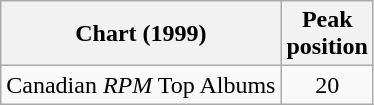<table class="wikitable">
<tr>
<th>Chart (1999)</th>
<th>Peak<br>position</th>
</tr>
<tr>
<td>Canadian <em>RPM</em> Top Albums</td>
<td align="center">20</td>
</tr>
</table>
